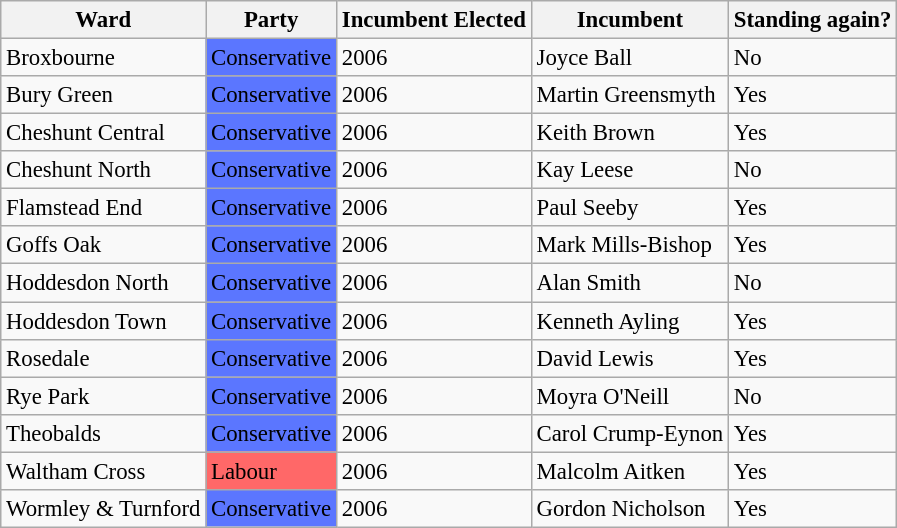<table class="wikitable" style="font-size: 95%;">
<tr>
<th>Ward</th>
<th>Party</th>
<th>Incumbent Elected</th>
<th>Incumbent</th>
<th>Standing again?</th>
</tr>
<tr>
<td>Broxbourne</td>
<td bgcolor="5B76FF">Conservative</td>
<td>2006</td>
<td>Joyce Ball</td>
<td>No</td>
</tr>
<tr>
<td>Bury Green</td>
<td bgcolor="5B76FF">Conservative</td>
<td>2006</td>
<td>Martin Greensmyth</td>
<td>Yes</td>
</tr>
<tr>
<td>Cheshunt Central</td>
<td bgcolor="5B76FF">Conservative</td>
<td>2006</td>
<td>Keith Brown</td>
<td>Yes</td>
</tr>
<tr>
<td>Cheshunt North</td>
<td bgcolor="5B76FF">Conservative</td>
<td>2006</td>
<td>Kay Leese</td>
<td>No</td>
</tr>
<tr>
<td>Flamstead End</td>
<td bgcolor="5B76FF">Conservative</td>
<td>2006</td>
<td>Paul Seeby</td>
<td>Yes</td>
</tr>
<tr>
<td>Goffs Oak</td>
<td bgcolor="5B76FF">Conservative</td>
<td>2006</td>
<td>Mark Mills-Bishop</td>
<td>Yes</td>
</tr>
<tr>
<td>Hoddesdon North</td>
<td bgcolor="5B76FF">Conservative</td>
<td>2006</td>
<td>Alan Smith</td>
<td>No</td>
</tr>
<tr>
<td>Hoddesdon Town</td>
<td bgcolor="5B76FF">Conservative</td>
<td>2006</td>
<td>Kenneth Ayling</td>
<td>Yes</td>
</tr>
<tr>
<td>Rosedale</td>
<td bgcolor="5B76FF">Conservative</td>
<td>2006</td>
<td>David Lewis</td>
<td>Yes</td>
</tr>
<tr>
<td>Rye Park</td>
<td bgcolor="5B76FF">Conservative</td>
<td>2006</td>
<td>Moyra O'Neill</td>
<td>No</td>
</tr>
<tr>
<td>Theobalds</td>
<td bgcolor="5B76FF">Conservative</td>
<td>2006</td>
<td>Carol Crump-Eynon</td>
<td>Yes</td>
</tr>
<tr>
<td>Waltham Cross</td>
<td bgcolor="FF6868">Labour</td>
<td>2006</td>
<td>Malcolm Aitken</td>
<td>Yes</td>
</tr>
<tr>
<td>Wormley & Turnford</td>
<td bgcolor="5B76FF">Conservative</td>
<td>2006</td>
<td>Gordon Nicholson</td>
<td>Yes</td>
</tr>
</table>
